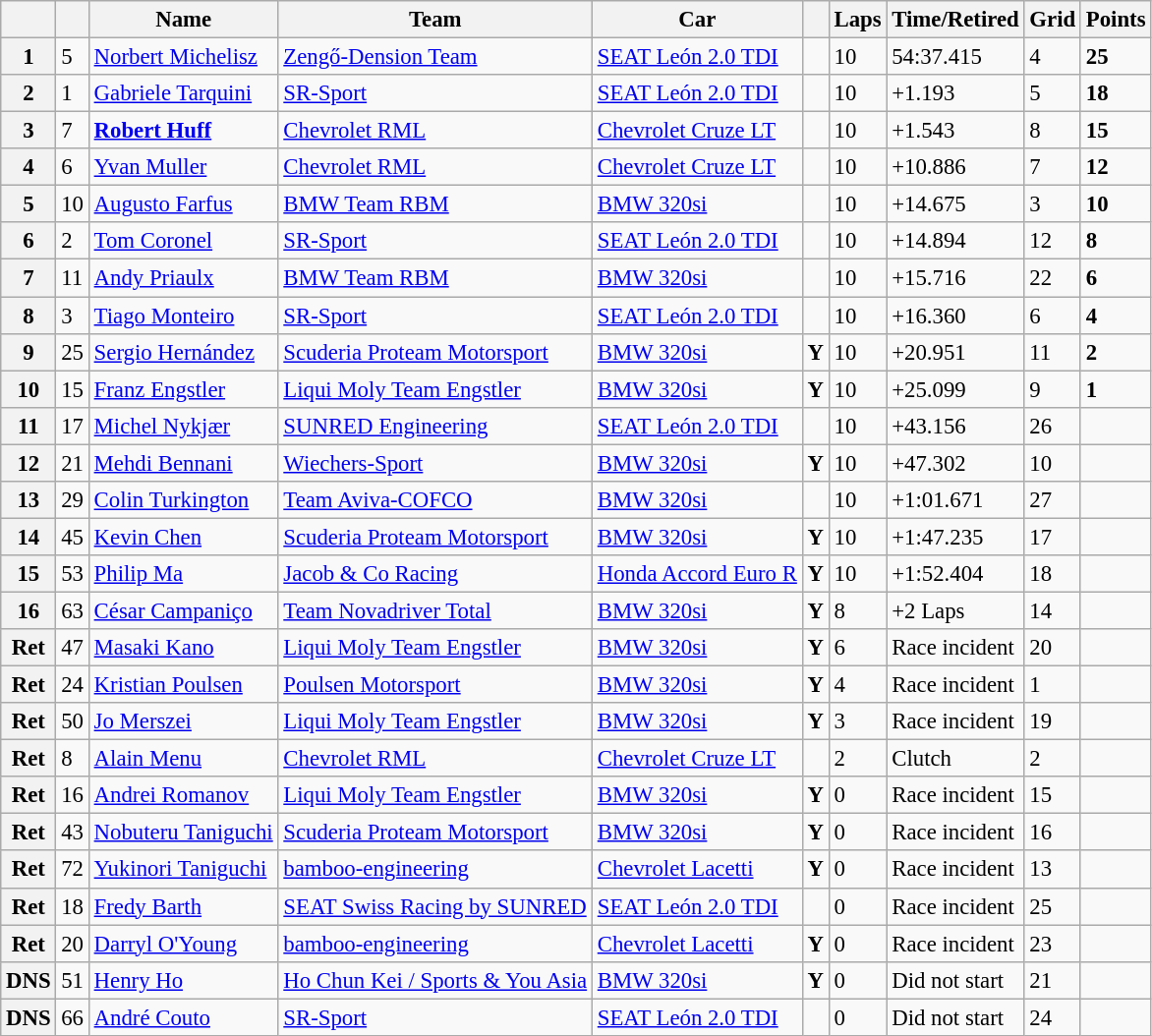<table class="wikitable sortable" style="font-size: 95%;">
<tr>
<th></th>
<th></th>
<th>Name</th>
<th>Team</th>
<th>Car</th>
<th></th>
<th>Laps</th>
<th>Time/Retired</th>
<th>Grid</th>
<th>Points</th>
</tr>
<tr>
<th>1</th>
<td>5</td>
<td> <a href='#'>Norbert Michelisz</a></td>
<td><a href='#'>Zengő-Dension Team</a></td>
<td><a href='#'>SEAT León 2.0 TDI</a></td>
<td></td>
<td>10</td>
<td>54:37.415</td>
<td>4</td>
<td><strong>25</strong></td>
</tr>
<tr>
<th>2</th>
<td>1</td>
<td> <a href='#'>Gabriele Tarquini</a></td>
<td><a href='#'>SR-Sport</a></td>
<td><a href='#'>SEAT León 2.0 TDI</a></td>
<td></td>
<td>10</td>
<td>+1.193</td>
<td>5</td>
<td><strong>18</strong></td>
</tr>
<tr>
<th>3</th>
<td>7</td>
<td> <strong><a href='#'>Robert Huff</a></strong></td>
<td><a href='#'>Chevrolet RML</a></td>
<td><a href='#'>Chevrolet Cruze LT</a></td>
<td></td>
<td>10</td>
<td>+1.543</td>
<td>8</td>
<td><strong>15</strong></td>
</tr>
<tr>
<th>4</th>
<td>6</td>
<td> <a href='#'>Yvan Muller</a></td>
<td><a href='#'>Chevrolet RML</a></td>
<td><a href='#'>Chevrolet Cruze LT</a></td>
<td></td>
<td>10</td>
<td>+10.886</td>
<td>7</td>
<td><strong>12</strong></td>
</tr>
<tr>
<th>5</th>
<td>10</td>
<td> <a href='#'>Augusto Farfus</a></td>
<td><a href='#'>BMW Team RBM</a></td>
<td><a href='#'>BMW 320si</a></td>
<td></td>
<td>10</td>
<td>+14.675</td>
<td>3</td>
<td><strong>10</strong></td>
</tr>
<tr>
<th>6</th>
<td>2</td>
<td> <a href='#'>Tom Coronel</a></td>
<td><a href='#'>SR-Sport</a></td>
<td><a href='#'>SEAT León 2.0 TDI</a></td>
<td></td>
<td>10</td>
<td>+14.894</td>
<td>12</td>
<td><strong>8</strong></td>
</tr>
<tr>
<th>7</th>
<td>11</td>
<td> <a href='#'>Andy Priaulx</a></td>
<td><a href='#'>BMW Team RBM</a></td>
<td><a href='#'>BMW 320si</a></td>
<td></td>
<td>10</td>
<td>+15.716</td>
<td>22</td>
<td><strong>6</strong></td>
</tr>
<tr>
<th>8</th>
<td>3</td>
<td> <a href='#'>Tiago Monteiro</a></td>
<td><a href='#'>SR-Sport</a></td>
<td><a href='#'>SEAT León 2.0 TDI</a></td>
<td></td>
<td>10</td>
<td>+16.360</td>
<td>6</td>
<td><strong>4</strong></td>
</tr>
<tr>
<th>9</th>
<td>25</td>
<td> <a href='#'>Sergio Hernández</a></td>
<td><a href='#'>Scuderia Proteam Motorsport</a></td>
<td><a href='#'>BMW 320si</a></td>
<td align=center><strong><span>Y</span></strong></td>
<td>10</td>
<td>+20.951</td>
<td>11</td>
<td><strong>2</strong></td>
</tr>
<tr>
<th>10</th>
<td>15</td>
<td> <a href='#'>Franz Engstler</a></td>
<td><a href='#'>Liqui Moly Team Engstler</a></td>
<td><a href='#'>BMW 320si</a></td>
<td align=center><strong><span>Y</span></strong></td>
<td>10</td>
<td>+25.099</td>
<td>9</td>
<td><strong>1</strong></td>
</tr>
<tr>
<th>11</th>
<td>17</td>
<td> <a href='#'>Michel Nykjær</a></td>
<td><a href='#'>SUNRED Engineering</a></td>
<td><a href='#'>SEAT León 2.0 TDI</a></td>
<td></td>
<td>10</td>
<td>+43.156</td>
<td>26</td>
<td></td>
</tr>
<tr>
<th>12</th>
<td>21</td>
<td> <a href='#'>Mehdi Bennani</a></td>
<td><a href='#'>Wiechers-Sport</a></td>
<td><a href='#'>BMW 320si</a></td>
<td align=center><strong><span>Y</span></strong></td>
<td>10</td>
<td>+47.302</td>
<td>10</td>
<td></td>
</tr>
<tr>
<th>13</th>
<td>29</td>
<td> <a href='#'>Colin Turkington</a></td>
<td><a href='#'>Team Aviva-COFCO</a></td>
<td><a href='#'>BMW 320si</a></td>
<td></td>
<td>10</td>
<td>+1:01.671</td>
<td>27</td>
<td></td>
</tr>
<tr>
<th>14</th>
<td>45</td>
<td> <a href='#'>Kevin Chen</a></td>
<td><a href='#'>Scuderia Proteam Motorsport</a></td>
<td><a href='#'>BMW 320si</a></td>
<td align=center><strong><span>Y</span></strong></td>
<td>10</td>
<td>+1:47.235</td>
<td>17</td>
<td></td>
</tr>
<tr>
<th>15</th>
<td>53</td>
<td> <a href='#'>Philip Ma</a></td>
<td><a href='#'>Jacob & Co Racing</a></td>
<td><a href='#'>Honda Accord Euro R</a></td>
<td align=center><strong><span>Y</span></strong></td>
<td>10</td>
<td>+1:52.404</td>
<td>18</td>
<td></td>
</tr>
<tr>
<th>16</th>
<td>63</td>
<td> <a href='#'>César Campaniço</a></td>
<td><a href='#'>Team Novadriver Total</a></td>
<td><a href='#'>BMW 320si</a></td>
<td align=center><strong><span>Y</span></strong></td>
<td>8</td>
<td>+2 Laps</td>
<td>14</td>
<td></td>
</tr>
<tr>
<th>Ret</th>
<td>47</td>
<td> <a href='#'>Masaki Kano</a></td>
<td><a href='#'>Liqui Moly Team Engstler</a></td>
<td><a href='#'>BMW 320si</a></td>
<td align=center><strong><span>Y</span></strong></td>
<td>6</td>
<td>Race incident</td>
<td>20</td>
<td></td>
</tr>
<tr>
<th>Ret</th>
<td>24</td>
<td> <a href='#'>Kristian Poulsen</a></td>
<td><a href='#'>Poulsen Motorsport</a></td>
<td><a href='#'>BMW 320si</a></td>
<td align=center><strong><span>Y</span></strong></td>
<td>4</td>
<td>Race incident</td>
<td>1</td>
<td></td>
</tr>
<tr>
<th>Ret</th>
<td>50</td>
<td> <a href='#'>Jo Merszei</a></td>
<td><a href='#'>Liqui Moly Team Engstler</a></td>
<td><a href='#'>BMW 320si</a></td>
<td align=center><strong><span>Y</span></strong></td>
<td>3</td>
<td>Race incident</td>
<td>19</td>
<td></td>
</tr>
<tr>
<th>Ret</th>
<td>8</td>
<td> <a href='#'>Alain Menu</a></td>
<td><a href='#'>Chevrolet RML</a></td>
<td><a href='#'>Chevrolet Cruze LT</a></td>
<td></td>
<td>2</td>
<td>Clutch</td>
<td>2</td>
<td></td>
</tr>
<tr>
<th>Ret</th>
<td>16</td>
<td> <a href='#'>Andrei Romanov</a></td>
<td><a href='#'>Liqui Moly Team Engstler</a></td>
<td><a href='#'>BMW 320si</a></td>
<td align=center><strong><span>Y</span></strong></td>
<td>0</td>
<td>Race incident</td>
<td>15</td>
<td></td>
</tr>
<tr>
<th>Ret</th>
<td>43</td>
<td> <a href='#'>Nobuteru Taniguchi</a></td>
<td><a href='#'>Scuderia Proteam Motorsport</a></td>
<td><a href='#'>BMW 320si</a></td>
<td align=center><strong><span>Y</span></strong></td>
<td>0</td>
<td>Race incident</td>
<td>16</td>
<td></td>
</tr>
<tr>
<th>Ret</th>
<td>72</td>
<td> <a href='#'>Yukinori Taniguchi</a></td>
<td><a href='#'>bamboo-engineering</a></td>
<td><a href='#'>Chevrolet Lacetti</a></td>
<td align=center><strong><span>Y</span></strong></td>
<td>0</td>
<td>Race incident</td>
<td>13</td>
<td></td>
</tr>
<tr>
<th>Ret</th>
<td>18</td>
<td> <a href='#'>Fredy Barth</a></td>
<td><a href='#'>SEAT Swiss Racing by SUNRED</a></td>
<td><a href='#'>SEAT León 2.0 TDI</a></td>
<td></td>
<td>0</td>
<td>Race incident</td>
<td>25</td>
<td></td>
</tr>
<tr>
<th>Ret</th>
<td>20</td>
<td> <a href='#'>Darryl O'Young</a></td>
<td><a href='#'>bamboo-engineering</a></td>
<td><a href='#'>Chevrolet Lacetti</a></td>
<td align=center><strong><span>Y</span></strong></td>
<td>0</td>
<td>Race incident</td>
<td>23</td>
<td></td>
</tr>
<tr>
<th>DNS</th>
<td>51</td>
<td> <a href='#'>Henry Ho</a></td>
<td><a href='#'>Ho Chun Kei / Sports & You Asia</a></td>
<td><a href='#'>BMW 320si</a></td>
<td align=center><strong><span>Y</span></strong></td>
<td>0</td>
<td>Did not start</td>
<td>21</td>
<td></td>
</tr>
<tr>
<th>DNS</th>
<td>66</td>
<td> <a href='#'>André Couto</a></td>
<td><a href='#'>SR-Sport</a></td>
<td><a href='#'>SEAT León 2.0 TDI</a></td>
<td></td>
<td>0</td>
<td>Did not start</td>
<td>24</td>
<td></td>
</tr>
</table>
